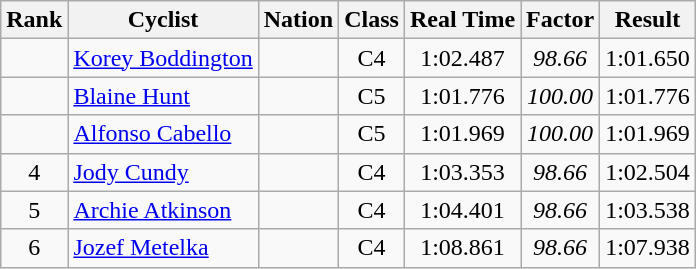<table class="wikitable sortable" style="text-align:center;">
<tr>
<th>Rank</th>
<th>Cyclist</th>
<th>Nation</th>
<th>Class</th>
<th>Real Time</th>
<th>Factor</th>
<th>Result</th>
</tr>
<tr>
<td></td>
<td align=left><a href='#'>Korey Boddington</a></td>
<td align=left></td>
<td>C4</td>
<td>1:02.487</td>
<td><em>98.66</em></td>
<td>1:01.650</td>
</tr>
<tr>
<td></td>
<td align=left><a href='#'>Blaine Hunt</a></td>
<td align=left></td>
<td>C5</td>
<td>1:01.776</td>
<td><em>100.00</em></td>
<td>1:01.776</td>
</tr>
<tr>
<td></td>
<td align=left><a href='#'>Alfonso Cabello</a></td>
<td align=left></td>
<td>C5</td>
<td>1:01.969</td>
<td><em>100.00</em></td>
<td>1:01.969</td>
</tr>
<tr>
<td>4</td>
<td align=left><a href='#'>Jody Cundy</a></td>
<td align=left></td>
<td>C4</td>
<td>1:03.353</td>
<td><em>98.66</em></td>
<td>1:02.504</td>
</tr>
<tr>
<td>5</td>
<td align=left><a href='#'>Archie Atkinson</a></td>
<td align=left></td>
<td>C4</td>
<td>1:04.401</td>
<td><em>98.66</em></td>
<td>1:03.538</td>
</tr>
<tr>
<td>6</td>
<td align=left><a href='#'>Jozef Metelka</a></td>
<td align=left></td>
<td>C4</td>
<td>1:08.861</td>
<td><em>98.66</em></td>
<td>1:07.938</td>
</tr>
</table>
